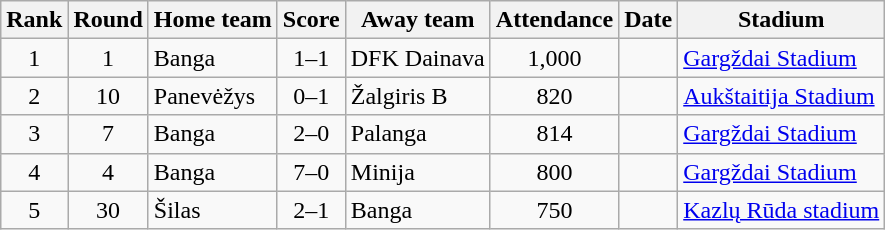<table class="wikitable sortable" style="float:left; margin-right:0.5em;">
<tr>
<th>Rank</th>
<th>Round</th>
<th>Home team</th>
<th>Score</th>
<th>Away team</th>
<th>Attendance</th>
<th>Date</th>
<th>Stadium</th>
</tr>
<tr>
<td align=center>1</td>
<td align=center>1</td>
<td>Banga</td>
<td align=center>1–1</td>
<td>DFK Dainava</td>
<td align=center>1,000</td>
<td></td>
<td><a href='#'>Gargždai Stadium</a></td>
</tr>
<tr>
<td align=center>2</td>
<td align=center>10</td>
<td>Panevėžys</td>
<td align=center>0–1</td>
<td>Žalgiris B</td>
<td align=center>820</td>
<td></td>
<td><a href='#'>Aukštaitija Stadium</a></td>
</tr>
<tr>
<td align=center>3</td>
<td align=center>7</td>
<td>Banga</td>
<td align=center>2–0</td>
<td>Palanga</td>
<td align=center>814</td>
<td></td>
<td><a href='#'>Gargždai Stadium</a></td>
</tr>
<tr>
<td align=center>4</td>
<td align=center>4</td>
<td>Banga</td>
<td align=center>7–0</td>
<td>Minija</td>
<td align=center>800</td>
<td></td>
<td><a href='#'>Gargždai Stadium</a></td>
</tr>
<tr>
<td align=center>5</td>
<td align=center>30</td>
<td>Šilas</td>
<td align=center>2–1</td>
<td>Banga</td>
<td align=center>750</td>
<td></td>
<td><a href='#'>Kazlų Rūda stadium</a></td>
</tr>
</table>
